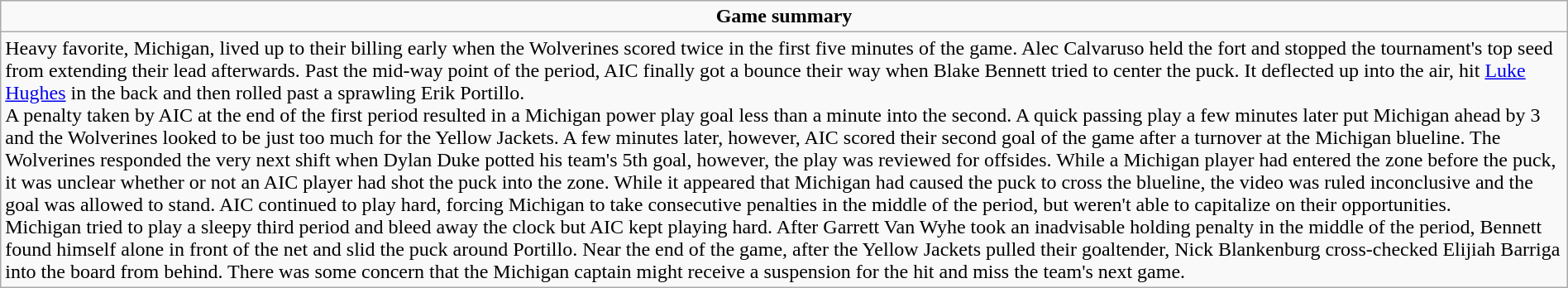<table role="presentation" class="wikitable mw-collapsible autocollapse" width=100%>
<tr>
<td align=center><strong>Game summary</strong></td>
</tr>
<tr>
<td>Heavy favorite, Michigan, lived up to their billing early when the Wolverines scored twice in the first five minutes of the game. Alec Calvaruso held the fort and stopped the tournament's top seed from extending their lead afterwards. Past the mid-way point of the period, AIC finally got a bounce their way when Blake Bennett tried to center the puck. It deflected up into the air, hit <a href='#'>Luke Hughes</a> in the back and then rolled past a sprawling Erik Portillo.<br>A penalty taken by AIC at the end of the first period resulted in a Michigan power play goal less than a minute into the second. A quick passing play a few minutes later put Michigan ahead by 3 and the Wolverines looked to be just too much for the Yellow Jackets. A few minutes later, however, AIC scored their second goal of the game after a turnover at the Michigan blueline. The Wolverines responded the very next shift when Dylan Duke potted his team's 5th goal, however, the play was reviewed for offsides. While a Michigan player had entered the zone before the puck, it was unclear whether or not an AIC player had shot the puck into the zone. While it appeared that Michigan had caused the puck to cross the blueline, the video was ruled inconclusive and the goal was allowed to stand. AIC continued to play hard, forcing Michigan to take consecutive penalties in the middle of the period, but weren't able to capitalize on their opportunities.<br>Michigan tried to play a sleepy third period and bleed away the clock but AIC kept playing hard. After Garrett Van Wyhe took an inadvisable holding penalty in the middle of the period, Bennett found himself alone in front of the net and slid the puck around Portillo. Near the end of the game, after the Yellow Jackets pulled their goaltender, Nick Blankenburg cross-checked Elijiah Barriga into the board from behind. There was some concern that the Michigan captain might receive a suspension for the hit and miss the team's next game.</td>
</tr>
</table>
